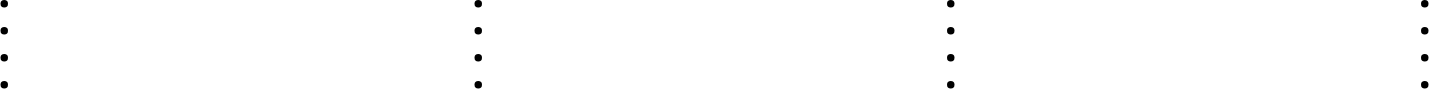<table width=100%>
<tr valign="top">
<td width="25%"><br><ul><li></li><li></li><li></li><li></li></ul></td>
<td width=25%><br><ul><li></li><li></li><li></li><li></li></ul></td>
<td width=25%><br><ul><li></li><li></li><li></li><li></li></ul></td>
<td width=25%><br><ul><li></li><li></li><li></li><li></li></ul></td>
</tr>
</table>
